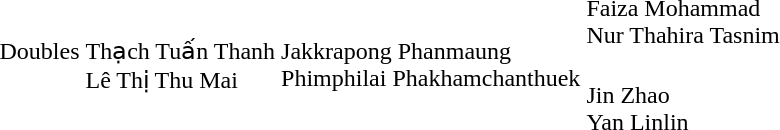<table>
<tr>
<td rowspan=2>Doubles</td>
<td rowspan=2><br>Thạch Tuấn Thanh<br>Lê Thị Thu Mai</td>
<td rowspan=2><br>Jakkrapong Phanmaung<br>Phimphilai Phakhamchanthuek</td>
<td><br>Faiza Mohammad<br>Nur Thahira Tasnim</td>
</tr>
<tr>
<td><br>Jin Zhao<br>Yan Linlin</td>
</tr>
</table>
